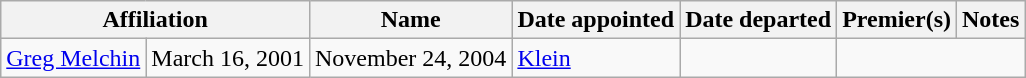<table class="wikitable">
<tr>
<th colspan="2">Affiliation</th>
<th>Name</th>
<th>Date appointed</th>
<th>Date departed</th>
<th>Premier(s)</th>
<th>Notes</th>
</tr>
<tr>
<td><a href='#'>Greg Melchin</a></td>
<td>March 16, 2001</td>
<td>November 24, 2004</td>
<td><a href='#'>Klein</a></td>
<td></td>
</tr>
</table>
